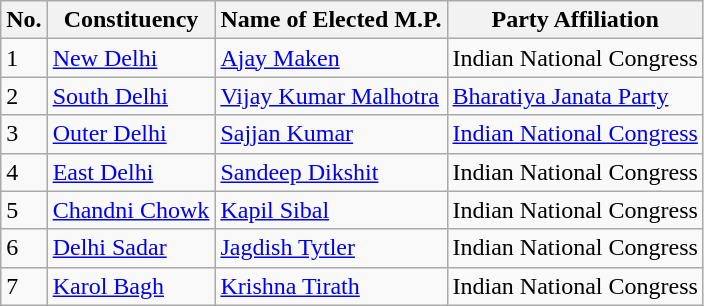<table class="wikitable sortable">
<tr>
<th>No.</th>
<th>Constituency</th>
<th>Name of Elected M.P.</th>
<th>Party Affiliation</th>
</tr>
<tr>
<td>1</td>
<td><a href='#'>New Delhi</a></td>
<td><a href='#'>Ajay Maken</a></td>
<td>Indian National Congress</td>
</tr>
<tr>
<td>2</td>
<td><a href='#'>South Delhi</a></td>
<td><a href='#'>Vijay Kumar Malhotra</a></td>
<td><a href='#'>Bharatiya Janata Party</a></td>
</tr>
<tr>
<td>3</td>
<td><a href='#'>Outer Delhi</a></td>
<td><a href='#'>Sajjan Kumar</a></td>
<td><a href='#'>Indian National Congress</a></td>
</tr>
<tr>
<td>4</td>
<td><a href='#'>East Delhi</a></td>
<td><a href='#'>Sandeep Dikshit</a></td>
<td>Indian National Congress</td>
</tr>
<tr>
<td>5</td>
<td><a href='#'>Chandni Chowk</a></td>
<td><a href='#'>Kapil Sibal</a></td>
<td>Indian National Congress</td>
</tr>
<tr>
<td>6</td>
<td><a href='#'>Delhi Sadar</a></td>
<td><a href='#'>Jagdish Tytler</a></td>
<td>Indian National Congress</td>
</tr>
<tr>
<td>7</td>
<td><a href='#'>Karol Bagh</a></td>
<td><a href='#'>Krishna Tirath</a></td>
<td>Indian National Congress</td>
</tr>
</table>
